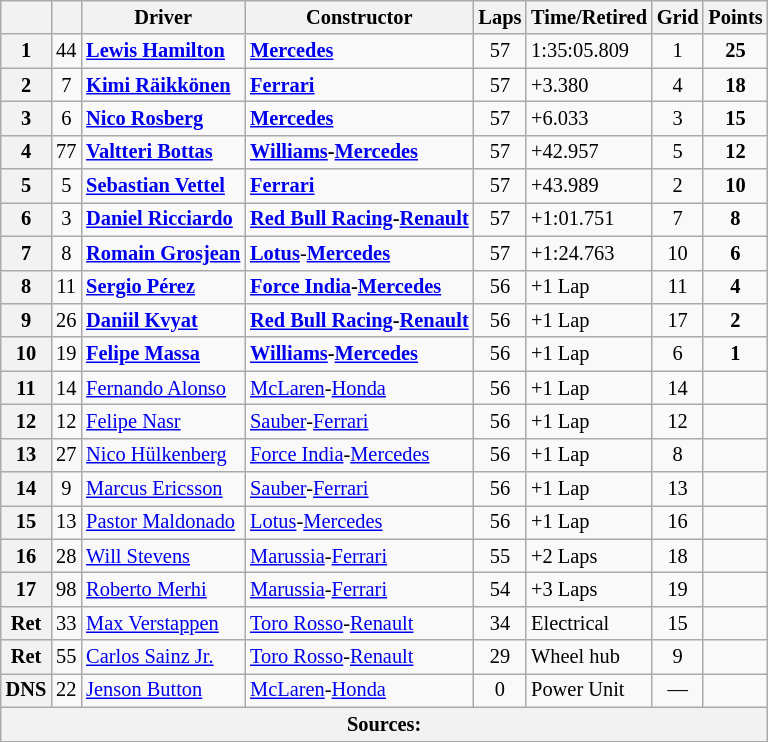<table class="wikitable" style="font-size: 85%;">
<tr>
<th></th>
<th></th>
<th>Driver</th>
<th>Constructor</th>
<th>Laps</th>
<th>Time/Retired</th>
<th>Grid</th>
<th>Points</th>
</tr>
<tr>
<th>1</th>
<td align="center">44</td>
<td><strong> <a href='#'>Lewis Hamilton</a></strong></td>
<td><strong><a href='#'>Mercedes</a></strong></td>
<td align="center">57</td>
<td>1:35:05.809</td>
<td align="center">1</td>
<td align="center"><strong>25</strong></td>
</tr>
<tr>
<th>2</th>
<td align="center">7</td>
<td><strong> <a href='#'>Kimi Räikkönen</a></strong></td>
<td><strong><a href='#'>Ferrari</a></strong></td>
<td align="center">57</td>
<td>+3.380</td>
<td align="center">4</td>
<td align="center"><strong>18</strong></td>
</tr>
<tr>
<th>3</th>
<td align="center">6</td>
<td> <strong><a href='#'>Nico Rosberg</a></strong></td>
<td><strong><a href='#'>Mercedes</a></strong></td>
<td align="center">57</td>
<td>+6.033</td>
<td align="center">3</td>
<td align="center"><strong>15</strong></td>
</tr>
<tr>
<th>4</th>
<td align="center">77</td>
<td><strong> <a href='#'>Valtteri Bottas</a></strong></td>
<td><strong><a href='#'>Williams</a>-<a href='#'>Mercedes</a></strong></td>
<td align="center">57</td>
<td>+42.957</td>
<td align="center">5</td>
<td align="center"><strong>12</strong></td>
</tr>
<tr>
<th>5</th>
<td align="center">5</td>
<td><strong> <a href='#'>Sebastian Vettel</a></strong></td>
<td><strong><a href='#'>Ferrari</a></strong></td>
<td align="center">57</td>
<td>+43.989</td>
<td align="center">2</td>
<td align="center"><strong>10</strong></td>
</tr>
<tr>
<th>6</th>
<td align="center">3</td>
<td><strong> <a href='#'>Daniel Ricciardo</a></strong></td>
<td><strong><a href='#'>Red Bull Racing</a>-<a href='#'>Renault</a></strong></td>
<td align="center">57</td>
<td>+1:01.751</td>
<td align="center">7</td>
<td align="center"><strong>8</strong></td>
</tr>
<tr>
<th>7</th>
<td align="center">8</td>
<td><strong> <a href='#'>Romain Grosjean</a></strong></td>
<td><strong><a href='#'>Lotus</a></strong>-<strong><a href='#'>Mercedes</a></strong></td>
<td align="center">57</td>
<td>+1:24.763</td>
<td align="center">10</td>
<td align="center"><strong>6</strong></td>
</tr>
<tr>
<th>8</th>
<td align="center">11</td>
<td><strong> <a href='#'>Sergio Pérez</a></strong></td>
<td><strong><a href='#'>Force India</a>-<a href='#'>Mercedes</a></strong></td>
<td align="center">56</td>
<td>+1 Lap</td>
<td align="center">11</td>
<td align="center"><strong>4</strong></td>
</tr>
<tr>
<th>9</th>
<td align="center">26</td>
<td><strong> <a href='#'>Daniil Kvyat</a></strong></td>
<td><strong><a href='#'>Red Bull Racing</a>-<a href='#'>Renault</a></strong></td>
<td align="center">56</td>
<td>+1 Lap</td>
<td align="center">17</td>
<td align="center"><strong>2</strong></td>
</tr>
<tr>
<th>10</th>
<td align="center">19</td>
<td><strong> <a href='#'>Felipe Massa</a></strong></td>
<td><strong><a href='#'>Williams</a>-<a href='#'>Mercedes</a></strong></td>
<td align="center">56</td>
<td>+1 Lap</td>
<td align="center">6</td>
<td align="center"><strong>1</strong></td>
</tr>
<tr>
<th>11</th>
<td align="center">14</td>
<td> <a href='#'>Fernando Alonso</a></td>
<td><a href='#'>McLaren</a>-<a href='#'>Honda</a></td>
<td align="center">56</td>
<td>+1 Lap</td>
<td align="center">14</td>
<td></td>
</tr>
<tr>
<th>12</th>
<td align="center">12</td>
<td> <a href='#'>Felipe Nasr</a></td>
<td><a href='#'>Sauber</a>-<a href='#'>Ferrari</a></td>
<td align="center">56</td>
<td>+1 Lap</td>
<td align="center">12</td>
<td></td>
</tr>
<tr>
<th>13</th>
<td align="center">27</td>
<td> <a href='#'>Nico Hülkenberg</a></td>
<td><a href='#'>Force India</a>-<a href='#'>Mercedes</a></td>
<td align="center">56</td>
<td>+1 Lap</td>
<td align="center">8</td>
<td></td>
</tr>
<tr>
<th>14</th>
<td align="center">9</td>
<td> <a href='#'>Marcus Ericsson</a></td>
<td><a href='#'>Sauber</a>-<a href='#'>Ferrari</a></td>
<td align="center">56</td>
<td>+1 Lap</td>
<td align="center">13</td>
<td></td>
</tr>
<tr>
<th>15</th>
<td align="center">13</td>
<td> <a href='#'>Pastor Maldonado</a></td>
<td><a href='#'>Lotus</a>-<a href='#'>Mercedes</a></td>
<td align="center">56</td>
<td>+1 Lap</td>
<td align="center">16</td>
<td></td>
</tr>
<tr>
<th>16</th>
<td align="center">28</td>
<td> <a href='#'>Will Stevens</a></td>
<td><a href='#'>Marussia</a>-<a href='#'>Ferrari</a></td>
<td align="center">55</td>
<td>+2 Laps</td>
<td align="center">18</td>
<td></td>
</tr>
<tr>
<th>17</th>
<td align="center">98</td>
<td> <a href='#'>Roberto Merhi</a></td>
<td><a href='#'>Marussia</a>-<a href='#'>Ferrari</a></td>
<td align="center">54</td>
<td>+3 Laps</td>
<td align="center">19</td>
<td></td>
</tr>
<tr>
<th>Ret</th>
<td align="center">33</td>
<td> <a href='#'>Max Verstappen</a></td>
<td><a href='#'>Toro Rosso</a>-<a href='#'>Renault</a></td>
<td align="center">34</td>
<td>Electrical</td>
<td align="center">15</td>
<td></td>
</tr>
<tr>
<th>Ret</th>
<td align="center">55</td>
<td> <a href='#'>Carlos Sainz Jr.</a></td>
<td><a href='#'>Toro Rosso</a>-<a href='#'>Renault</a></td>
<td align="center">29</td>
<td>Wheel hub</td>
<td align="center">9</td>
<td></td>
</tr>
<tr>
<th>DNS</th>
<td align="center">22</td>
<td> <a href='#'>Jenson Button</a></td>
<td><a href='#'>McLaren</a>-<a href='#'>Honda</a></td>
<td align="center">0</td>
<td>Power Unit</td>
<td align="center">—</td>
<td></td>
</tr>
<tr>
<th colspan=8>Sources:</th>
</tr>
<tr>
</tr>
</table>
